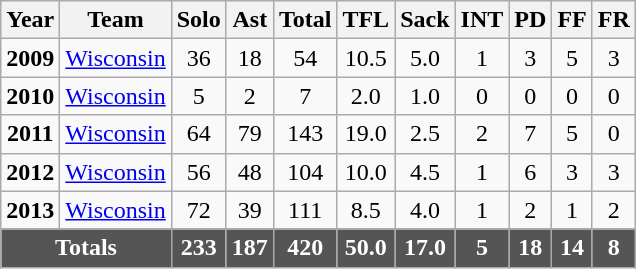<table class="wikitable" style="text-align:center;">
<tr>
<th>Year</th>
<th>Team</th>
<th>Solo</th>
<th>Ast</th>
<th>Total</th>
<th>TFL</th>
<th>Sack</th>
<th>INT</th>
<th>PD</th>
<th>FF</th>
<th>FR</th>
</tr>
<tr>
<td><strong>2009</strong></td>
<td><a href='#'>Wisconsin</a></td>
<td>36</td>
<td>18</td>
<td>54</td>
<td>10.5</td>
<td>5.0</td>
<td>1</td>
<td>3</td>
<td>5</td>
<td>3</td>
</tr>
<tr>
<td><strong>2010</strong></td>
<td><a href='#'>Wisconsin</a></td>
<td>5</td>
<td>2</td>
<td>7</td>
<td>2.0</td>
<td>1.0</td>
<td>0</td>
<td>0</td>
<td>0</td>
<td>0</td>
</tr>
<tr>
<td><strong>2011</strong></td>
<td><a href='#'>Wisconsin</a></td>
<td>64</td>
<td>79</td>
<td>143</td>
<td>19.0</td>
<td>2.5</td>
<td>2</td>
<td>7</td>
<td>5</td>
<td>0</td>
</tr>
<tr>
<td><strong>2012</strong></td>
<td><a href='#'>Wisconsin</a></td>
<td>56</td>
<td>48</td>
<td>104</td>
<td>10.0</td>
<td>4.5</td>
<td>1</td>
<td>6</td>
<td>3</td>
<td>3</td>
</tr>
<tr>
<td><strong>2013</strong></td>
<td><a href='#'>Wisconsin</a></td>
<td>72</td>
<td>39</td>
<td>111</td>
<td>8.5</td>
<td>4.0</td>
<td>1</td>
<td>2</td>
<td>1</td>
<td>2</td>
</tr>
<tr style="background:#555; font-weight:bold; color:white;">
<td colspan=2>Totals</td>
<td>233</td>
<td>187</td>
<td>420</td>
<td>50.0</td>
<td>17.0</td>
<td>5</td>
<td>18</td>
<td>14</td>
<td>8</td>
</tr>
</table>
